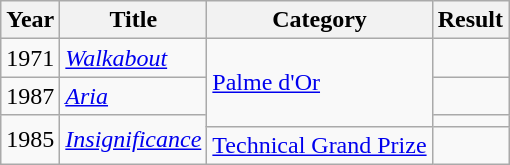<table class="wikitable">
<tr>
<th>Year</th>
<th>Title</th>
<th>Category</th>
<th>Result</th>
</tr>
<tr>
<td>1971</td>
<td><em><a href='#'>Walkabout</a></em></td>
<td rowspan=3><a href='#'>Palme d'Or</a></td>
<td></td>
</tr>
<tr>
<td>1987</td>
<td><em><a href='#'>Aria</a></em></td>
<td></td>
</tr>
<tr>
<td rowspan=2>1985</td>
<td rowspan=2><em><a href='#'>Insignificance</a></em></td>
<td></td>
</tr>
<tr>
<td><a href='#'>Technical Grand Prize</a></td>
<td></td>
</tr>
</table>
